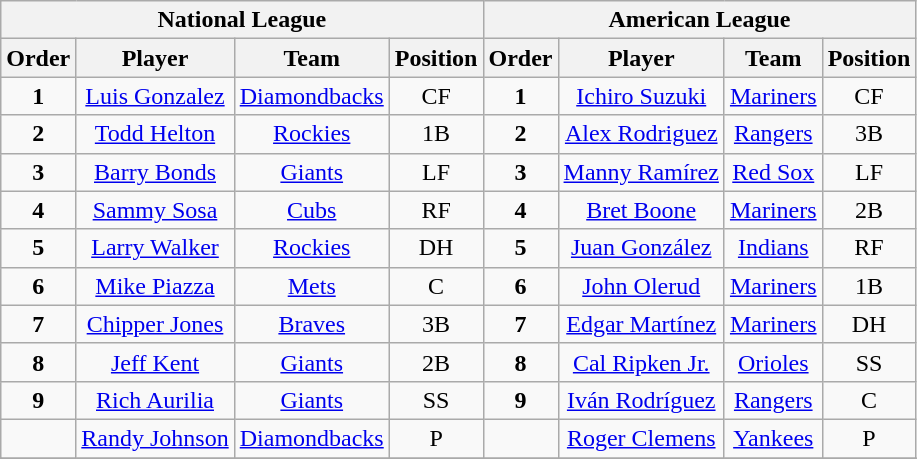<table class="wikitable" style="font-size: 100%; text-align:center;">
<tr>
<th colspan="4">National League</th>
<th colspan="4">American League</th>
</tr>
<tr>
<th>Order</th>
<th>Player</th>
<th>Team</th>
<th>Position</th>
<th>Order</th>
<th>Player</th>
<th>Team</th>
<th>Position</th>
</tr>
<tr>
<td><strong>1</strong></td>
<td><a href='#'>Luis Gonzalez</a></td>
<td><a href='#'>Diamondbacks</a></td>
<td>CF</td>
<td><strong>1</strong></td>
<td><a href='#'>Ichiro Suzuki</a></td>
<td><a href='#'>Mariners</a></td>
<td>CF</td>
</tr>
<tr>
<td><strong>2</strong></td>
<td><a href='#'>Todd Helton</a></td>
<td><a href='#'>Rockies</a></td>
<td>1B</td>
<td><strong>2</strong></td>
<td><a href='#'>Alex Rodriguez</a></td>
<td><a href='#'>Rangers</a></td>
<td>3B</td>
</tr>
<tr>
<td><strong>3</strong></td>
<td><a href='#'>Barry Bonds</a></td>
<td><a href='#'>Giants</a></td>
<td>LF</td>
<td><strong>3</strong></td>
<td><a href='#'>Manny Ramírez</a></td>
<td><a href='#'>Red Sox</a></td>
<td>LF</td>
</tr>
<tr>
<td><strong>4</strong></td>
<td><a href='#'>Sammy Sosa</a></td>
<td><a href='#'>Cubs</a></td>
<td>RF</td>
<td><strong>4</strong></td>
<td><a href='#'>Bret Boone</a></td>
<td><a href='#'>Mariners</a></td>
<td>2B</td>
</tr>
<tr>
<td><strong>5</strong></td>
<td><a href='#'>Larry Walker</a></td>
<td><a href='#'>Rockies</a></td>
<td>DH</td>
<td><strong>5</strong></td>
<td><a href='#'>Juan González</a></td>
<td><a href='#'>Indians</a></td>
<td>RF</td>
</tr>
<tr>
<td><strong>6</strong></td>
<td><a href='#'>Mike Piazza</a></td>
<td><a href='#'>Mets</a></td>
<td>C</td>
<td><strong>6</strong></td>
<td><a href='#'>John Olerud</a></td>
<td><a href='#'>Mariners</a></td>
<td>1B</td>
</tr>
<tr>
<td><strong>7</strong></td>
<td><a href='#'>Chipper Jones</a></td>
<td><a href='#'>Braves</a></td>
<td>3B</td>
<td><strong>7</strong></td>
<td><a href='#'>Edgar Martínez</a></td>
<td><a href='#'>Mariners</a></td>
<td>DH</td>
</tr>
<tr>
<td><strong>8</strong></td>
<td><a href='#'>Jeff Kent</a></td>
<td><a href='#'>Giants</a></td>
<td>2B</td>
<td><strong>8</strong></td>
<td><a href='#'>Cal Ripken Jr.</a></td>
<td><a href='#'>Orioles</a></td>
<td>SS</td>
</tr>
<tr>
<td><strong>9</strong></td>
<td><a href='#'>Rich Aurilia</a></td>
<td><a href='#'>Giants</a></td>
<td>SS</td>
<td><strong>9</strong></td>
<td><a href='#'>Iván Rodríguez</a></td>
<td><a href='#'>Rangers</a></td>
<td>C</td>
</tr>
<tr>
<td></td>
<td><a href='#'>Randy Johnson</a></td>
<td><a href='#'>Diamondbacks</a></td>
<td>P</td>
<td></td>
<td><a href='#'>Roger Clemens</a></td>
<td><a href='#'>Yankees</a></td>
<td>P</td>
</tr>
<tr>
</tr>
<tr>
</tr>
</table>
